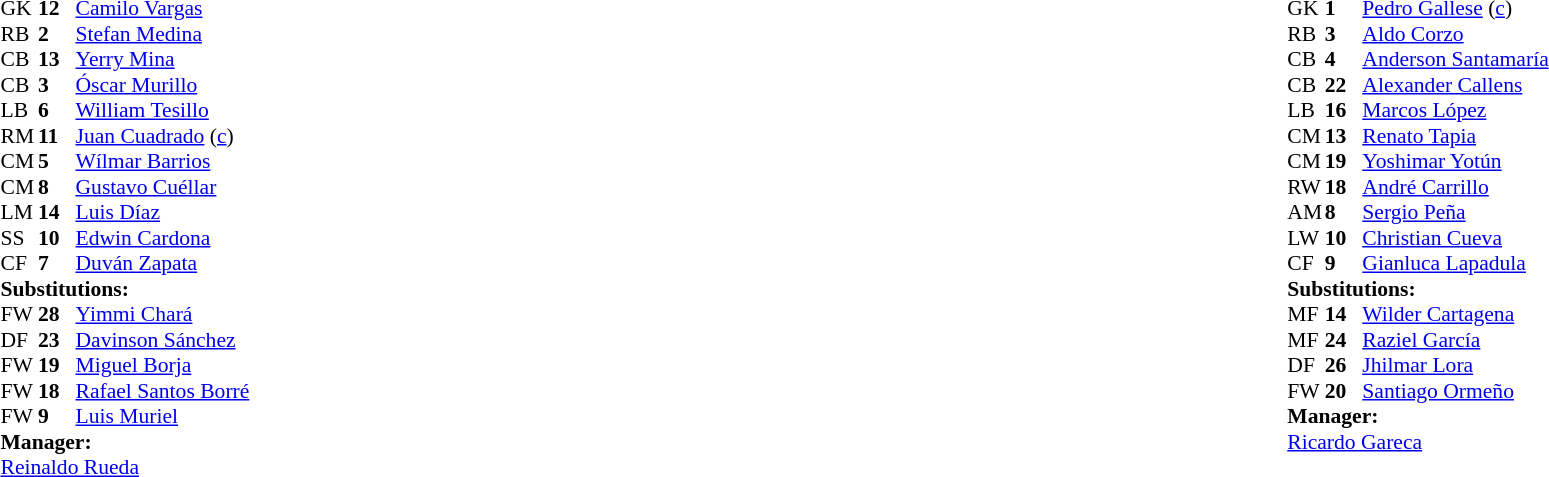<table width="100%">
<tr>
<td valign="top" width="40%"><br><table style="font-size:90%" cellspacing="0" cellpadding="0">
<tr>
<th width=25></th>
<th width=25></th>
</tr>
<tr>
<td>GK</td>
<td><strong>12</strong></td>
<td><a href='#'>Camilo Vargas</a></td>
</tr>
<tr>
<td>RB</td>
<td><strong>2</strong></td>
<td><a href='#'>Stefan Medina</a></td>
</tr>
<tr>
<td>CB</td>
<td><strong>13</strong></td>
<td><a href='#'>Yerry Mina</a></td>
<td></td>
<td></td>
</tr>
<tr>
<td>CB</td>
<td><strong>3</strong></td>
<td><a href='#'>Óscar Murillo</a></td>
<td></td>
</tr>
<tr>
<td>LB</td>
<td><strong>6</strong></td>
<td><a href='#'>William Tesillo</a></td>
</tr>
<tr>
<td>RM</td>
<td><strong>11</strong></td>
<td><a href='#'>Juan Cuadrado</a> (<a href='#'>c</a>)</td>
</tr>
<tr>
<td>CM</td>
<td><strong>5</strong></td>
<td><a href='#'>Wílmar Barrios</a></td>
<td></td>
<td></td>
</tr>
<tr>
<td>CM</td>
<td><strong>8</strong></td>
<td><a href='#'>Gustavo Cuéllar</a></td>
<td></td>
<td></td>
</tr>
<tr>
<td>LM</td>
<td><strong>14</strong></td>
<td><a href='#'>Luis Díaz</a></td>
</tr>
<tr>
<td>SS</td>
<td><strong>10</strong></td>
<td><a href='#'>Edwin Cardona</a></td>
<td></td>
<td></td>
</tr>
<tr>
<td>CF</td>
<td><strong>7</strong></td>
<td><a href='#'>Duván Zapata</a></td>
<td></td>
<td></td>
</tr>
<tr>
<td colspan=3><strong>Substitutions:</strong></td>
</tr>
<tr>
<td>FW</td>
<td><strong>28</strong></td>
<td><a href='#'>Yimmi Chará</a></td>
<td></td>
<td></td>
</tr>
<tr>
<td>DF</td>
<td><strong>23</strong></td>
<td><a href='#'>Davinson Sánchez</a></td>
<td></td>
<td></td>
</tr>
<tr>
<td>FW</td>
<td><strong>19</strong></td>
<td><a href='#'>Miguel Borja</a></td>
<td></td>
<td></td>
</tr>
<tr>
<td>FW</td>
<td><strong>18</strong></td>
<td><a href='#'>Rafael Santos Borré</a></td>
<td></td>
<td></td>
</tr>
<tr>
<td>FW</td>
<td><strong>9</strong></td>
<td><a href='#'>Luis Muriel</a></td>
<td></td>
<td></td>
</tr>
<tr>
<td colspan=3><strong>Manager:</strong></td>
</tr>
<tr>
<td colspan=3><a href='#'>Reinaldo Rueda</a></td>
</tr>
</table>
</td>
<td valign="top"></td>
<td valign="top" width="50%"><br><table style="font-size:90%; margin:auto" cellspacing="0" cellpadding="0">
<tr>
<th width=25></th>
<th width=25></th>
</tr>
<tr>
<td>GK</td>
<td><strong>1</strong></td>
<td><a href='#'>Pedro Gallese</a> (<a href='#'>c</a>)</td>
</tr>
<tr>
<td>RB</td>
<td><strong>3</strong></td>
<td><a href='#'>Aldo Corzo</a></td>
<td></td>
<td></td>
</tr>
<tr>
<td>CB</td>
<td><strong>4</strong></td>
<td><a href='#'>Anderson Santamaría</a></td>
</tr>
<tr>
<td>CB</td>
<td><strong>22</strong></td>
<td><a href='#'>Alexander Callens</a></td>
</tr>
<tr>
<td>LB</td>
<td><strong>16</strong></td>
<td><a href='#'>Marcos López</a></td>
</tr>
<tr>
<td>CM</td>
<td><strong>13</strong></td>
<td><a href='#'>Renato Tapia</a></td>
<td></td>
<td></td>
</tr>
<tr>
<td>CM</td>
<td><strong>19</strong></td>
<td><a href='#'>Yoshimar Yotún</a></td>
</tr>
<tr>
<td>RW</td>
<td><strong>18</strong></td>
<td><a href='#'>André Carrillo</a></td>
<td></td>
</tr>
<tr>
<td>AM</td>
<td><strong>8</strong></td>
<td><a href='#'>Sergio Peña</a></td>
<td></td>
<td></td>
</tr>
<tr>
<td>LW</td>
<td><strong>10</strong></td>
<td><a href='#'>Christian Cueva</a></td>
<td></td>
<td></td>
</tr>
<tr>
<td>CF</td>
<td><strong>9</strong></td>
<td><a href='#'>Gianluca Lapadula</a></td>
</tr>
<tr>
<td colspan=3><strong>Substitutions:</strong></td>
</tr>
<tr>
<td>MF</td>
<td><strong>14</strong></td>
<td><a href='#'>Wilder Cartagena</a></td>
<td></td>
<td></td>
</tr>
<tr>
<td>MF</td>
<td><strong>24</strong></td>
<td><a href='#'>Raziel García</a></td>
<td></td>
<td></td>
</tr>
<tr>
<td>DF</td>
<td><strong>26</strong></td>
<td><a href='#'>Jhilmar Lora</a></td>
<td></td>
<td></td>
</tr>
<tr>
<td>FW</td>
<td><strong>20</strong></td>
<td><a href='#'>Santiago Ormeño</a></td>
<td></td>
<td></td>
</tr>
<tr>
<td colspan=3><strong>Manager:</strong></td>
</tr>
<tr>
<td colspan=3> <a href='#'>Ricardo Gareca</a></td>
</tr>
</table>
</td>
</tr>
</table>
